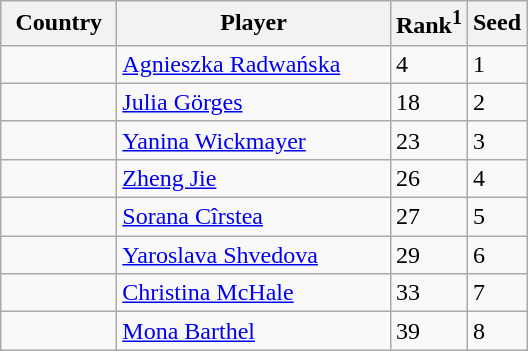<table class="sortable wikitable">
<tr>
<th width="70">Country</th>
<th width="175">Player</th>
<th>Rank<sup>1</sup></th>
<th>Seed</th>
</tr>
<tr>
<td></td>
<td><a href='#'>Agnieszka Radwańska</a></td>
<td>4</td>
<td>1</td>
</tr>
<tr>
<td></td>
<td><a href='#'>Julia Görges</a></td>
<td>18</td>
<td>2</td>
</tr>
<tr>
<td></td>
<td><a href='#'>Yanina Wickmayer</a></td>
<td>23</td>
<td>3</td>
</tr>
<tr>
<td></td>
<td><a href='#'>Zheng Jie</a></td>
<td>26</td>
<td>4</td>
</tr>
<tr>
<td></td>
<td><a href='#'>Sorana Cîrstea</a></td>
<td>27</td>
<td>5</td>
</tr>
<tr>
<td></td>
<td><a href='#'>Yaroslava Shvedova</a></td>
<td>29</td>
<td>6</td>
</tr>
<tr>
<td></td>
<td><a href='#'>Christina McHale</a></td>
<td>33</td>
<td>7</td>
</tr>
<tr>
<td></td>
<td><a href='#'>Mona Barthel</a></td>
<td>39</td>
<td>8</td>
</tr>
</table>
